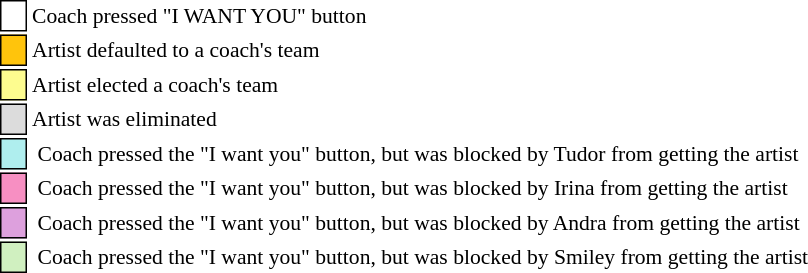<table class="toccolours" style="font-size: 90%; white-space: nowrap;">
<tr>
<td style="background:white; border:1px solid black;"> <strong></strong> </td>
<td>Coach pressed "I WANT YOU" button</td>
</tr>
<tr>
<td style="background:#ffc40c; border:1px solid black;">    </td>
<td>Artist defaulted to a coach's team</td>
</tr>
<tr>
<td style="background:#fdfc8f; border:1px solid black;">    </td>
<td style="padding-right: 8px">Artist elected a coach's team</td>
</tr>
<tr>
<td style="background:#dcdcdc; border:1px solid black;">    </td>
<td>Artist was eliminated</td>
</tr>
<tr>
<td style="background:#afeeee; border:1px solid black;"> <strong></strong> </td>
<td> Coach pressed the "I want you" button, but was blocked by Tudor from getting the artist</td>
</tr>
<tr>
<td style="background:#F78FC2; border:1px solid black;"> <strong></strong> </td>
<td> Coach pressed the "I want you" button, but was blocked by Irina from getting the artist</td>
</tr>
<tr>
<td style="background:#dda0dd; border:1px solid black;"> <strong></strong> </td>
<td> Coach pressed the "I want you" button, but was blocked by Andra from getting the artist</td>
</tr>
<tr>
<td style="background:#d0f0c0; border:1px solid black;"> <strong></strong> </td>
<td> Coach pressed the "I want you" button, but was blocked by Smiley from getting the artist</td>
</tr>
</table>
